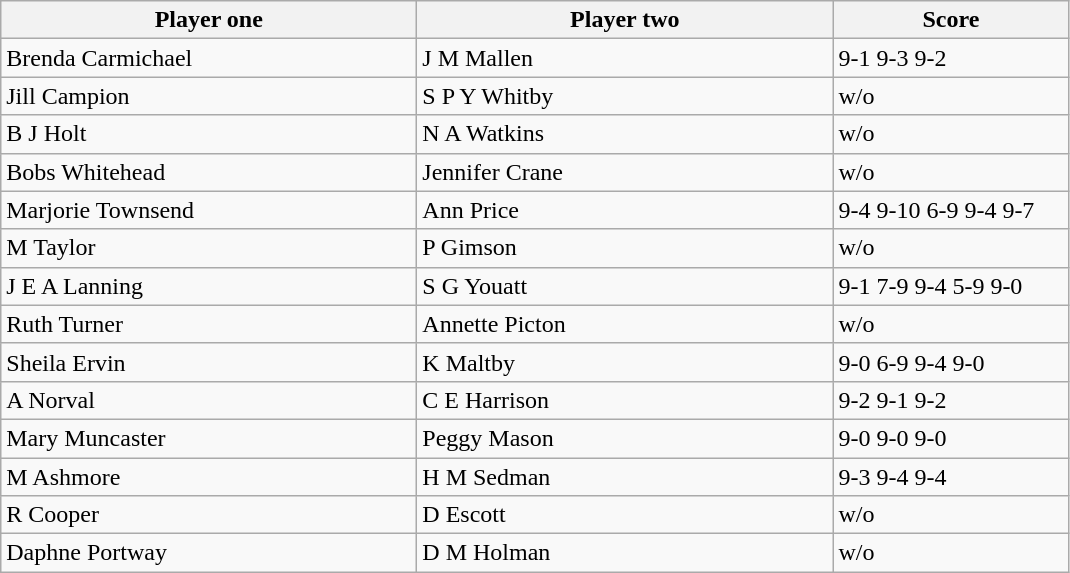<table class="wikitable">
<tr>
<th width=270>Player one</th>
<th width=270>Player two</th>
<th width=150>Score</th>
</tr>
<tr>
<td>Brenda Carmichael</td>
<td>J M Mallen</td>
<td>9-1 9-3 9-2</td>
</tr>
<tr>
<td>Jill Campion</td>
<td>S P Y Whitby</td>
<td>w/o</td>
</tr>
<tr>
<td>B J Holt</td>
<td>N A Watkins</td>
<td>w/o</td>
</tr>
<tr>
<td>Bobs Whitehead</td>
<td>Jennifer Crane</td>
<td>w/o</td>
</tr>
<tr>
<td>Marjorie Townsend</td>
<td>Ann Price</td>
<td>9-4 9-10 6-9 9-4 9-7</td>
</tr>
<tr>
<td>M Taylor</td>
<td>P Gimson</td>
<td>w/o</td>
</tr>
<tr>
<td>J E A Lanning</td>
<td>S G Youatt</td>
<td>9-1 7-9 9-4 5-9 9-0</td>
</tr>
<tr>
<td>Ruth Turner</td>
<td>Annette Picton</td>
<td>w/o</td>
</tr>
<tr>
<td>Sheila Ervin</td>
<td>K Maltby</td>
<td>9-0 6-9 9-4 9-0</td>
</tr>
<tr>
<td>A Norval</td>
<td>C E Harrison</td>
<td>9-2 9-1 9-2</td>
</tr>
<tr>
<td>Mary Muncaster</td>
<td>Peggy Mason</td>
<td>9-0 9-0 9-0</td>
</tr>
<tr>
<td>M Ashmore</td>
<td>H M Sedman</td>
<td>9-3 9-4 9-4</td>
</tr>
<tr>
<td>R Cooper</td>
<td>D Escott</td>
<td>w/o</td>
</tr>
<tr>
<td>Daphne Portway</td>
<td>D M Holman</td>
<td>w/o</td>
</tr>
</table>
